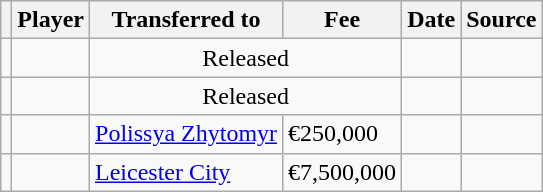<table class="wikitable plainrowheaders sortable">
<tr>
<th></th>
<th scope="col">Player</th>
<th>Transferred to</th>
<th style="width: 65px;">Fee</th>
<th scope="col">Date</th>
<th scope="col">Source</th>
</tr>
<tr>
<td align="center"></td>
<td></td>
<td colspan="2" style="text-align: center;">Released</td>
<td></td>
<td></td>
</tr>
<tr>
<td align="center"></td>
<td></td>
<td colspan="2" style="text-align: center;">Released</td>
<td></td>
<td></td>
</tr>
<tr>
<td align="center"></td>
<td></td>
<td> <a href='#'>Polissya Zhytomyr</a></td>
<td>€250,000</td>
<td></td>
<td></td>
</tr>
<tr>
<td align="center"></td>
<td></td>
<td> <a href='#'>Leicester City</a></td>
<td>€7,500,000</td>
<td></td>
<td></td>
</tr>
</table>
